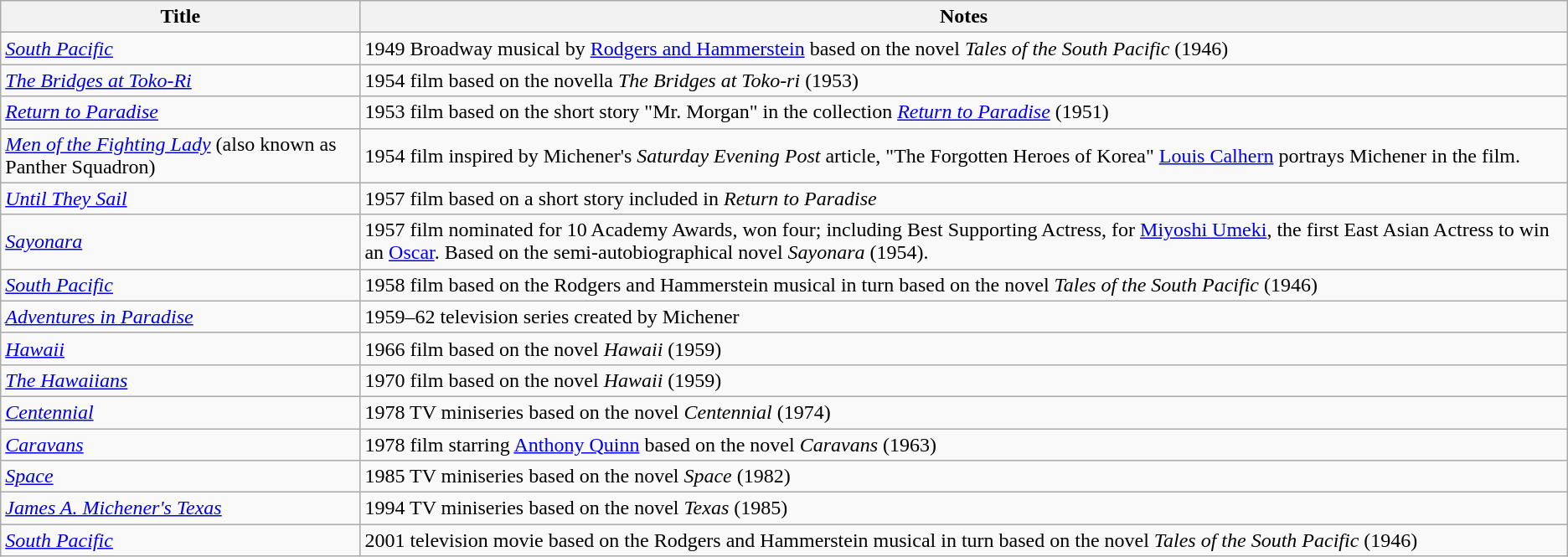<table class="wikitable sortable">
<tr>
<th>Title</th>
<th>Notes</th>
</tr>
<tr>
<td><em><a href='#'>South Pacific</a></em></td>
<td>1949 Broadway musical by <a href='#'>Rodgers and Hammerstein</a> based on the novel <em>Tales of the South Pacific</em> (1946)</td>
</tr>
<tr>
<td><em><a href='#'>The Bridges at Toko-Ri</a></em></td>
<td>1954 film based on the novella <em>The Bridges at Toko-ri</em> (1953)</td>
</tr>
<tr>
<td><em><a href='#'>Return to Paradise</a></em></td>
<td>1953 film based on the short story "Mr. Morgan" in the collection <em><a href='#'>Return to Paradise</a></em> (1951)</td>
</tr>
<tr>
<td><em><a href='#'>Men of the Fighting Lady</a></em> (also known as Panther Squadron)</td>
<td>1954 film inspired by Michener's <em>Saturday Evening Post</em> article, "The Forgotten Heroes of Korea" <a href='#'>Louis Calhern</a> portrays Michener in the film.</td>
</tr>
<tr>
<td><em><a href='#'>Until They Sail</a></em></td>
<td>1957 film based on a short story included in <em>Return to Paradise</em></td>
</tr>
<tr>
<td><em><a href='#'>Sayonara</a></em></td>
<td>1957 film nominated for 10 Academy Awards, won four; including Best Supporting Actress, for <a href='#'>Miyoshi Umeki</a>, the first East Asian Actress to win an <a href='#'>Oscar</a>. Based on the semi-autobiographical novel <em>Sayonara</em> (1954).</td>
</tr>
<tr>
<td><em><a href='#'>South Pacific</a></em></td>
<td>1958 film based on the Rodgers and Hammerstein musical in turn based on the novel <em>Tales of the South Pacific</em> (1946)</td>
</tr>
<tr>
<td><em><a href='#'>Adventures in Paradise</a></em></td>
<td>1959–62 television series created by Michener</td>
</tr>
<tr>
<td><em><a href='#'>Hawaii</a></em></td>
<td>1966 film based on the novel <em>Hawaii</em> (1959)</td>
</tr>
<tr>
<td><em><a href='#'>The Hawaiians</a></em></td>
<td>1970 film based on the novel <em>Hawaii</em> (1959)</td>
</tr>
<tr>
<td><em><a href='#'>Centennial</a></em></td>
<td>1978 TV miniseries based on the novel <em>Centennial</em> (1974)</td>
</tr>
<tr>
<td><em><a href='#'>Caravans</a></em></td>
<td>1978 film starring <a href='#'>Anthony Quinn</a> based on the novel <em>Caravans</em> (1963)</td>
</tr>
<tr>
<td><em><a href='#'>Space</a></em></td>
<td>1985 TV miniseries based on the novel <em>Space</em> (1982)</td>
</tr>
<tr>
<td><em><a href='#'>James A. Michener's Texas</a></em></td>
<td>1994 TV miniseries based on the novel <em>Texas</em> (1985)</td>
</tr>
<tr>
<td><em><a href='#'>South Pacific</a></em></td>
<td>2001 television movie based on the Rodgers and Hammerstein musical in turn based on the novel <em>Tales of the South Pacific</em> (1946)</td>
</tr>
</table>
